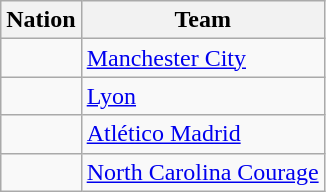<table class="wikitable">
<tr>
<th>Nation</th>
<th>Team</th>
</tr>
<tr>
<td></td>
<td><a href='#'>Manchester City</a></td>
</tr>
<tr>
<td></td>
<td><a href='#'>Lyon</a></td>
</tr>
<tr>
<td></td>
<td><a href='#'>Atlético Madrid</a></td>
</tr>
<tr>
<td></td>
<td><a href='#'>North Carolina Courage</a></td>
</tr>
</table>
